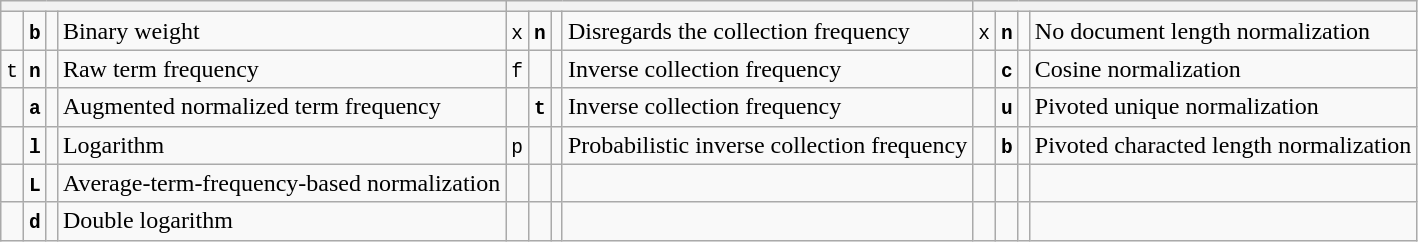<table class="wikitable">
<tr>
<th colspan="4"></th>
<th colspan="4"></th>
<th colspan="4"></th>
</tr>
<tr>
<td></td>
<td><code><strong>b</strong></code></td>
<td></td>
<td>Binary weight</td>
<td><code>x</code></td>
<td><code><strong>n</strong></code></td>
<td></td>
<td>Disregards the collection frequency</td>
<td><code>x</code></td>
<td><strong><code>n</code></strong></td>
<td></td>
<td>No document length normalization</td>
</tr>
<tr>
<td><code>t</code></td>
<td><code><strong>n</strong></code></td>
<td></td>
<td>Raw term frequency</td>
<td><code>f</code></td>
<td></td>
<td></td>
<td>Inverse collection frequency</td>
<td></td>
<td><strong><code>c</code></strong></td>
<td></td>
<td>Cosine normalization</td>
</tr>
<tr>
<td></td>
<td><code><strong>a</strong></code></td>
<td></td>
<td>Augmented normalized term frequency</td>
<td></td>
<td><code><strong>t</strong></code></td>
<td></td>
<td>Inverse collection frequency</td>
<td></td>
<td><strong><code>u</code></strong></td>
<td></td>
<td>Pivoted unique normalization</td>
</tr>
<tr>
<td></td>
<td><code><strong>l</strong></code></td>
<td></td>
<td>Logarithm</td>
<td><code>p</code></td>
<td></td>
<td></td>
<td>Probabilistic inverse collection frequency</td>
<td></td>
<td><strong><code>b</code></strong></td>
<td></td>
<td>Pivoted characted length normalization</td>
</tr>
<tr>
<td></td>
<td><code><strong>L</strong></code></td>
<td></td>
<td>Average-term-frequency-based normalization</td>
<td></td>
<td></td>
<td></td>
<td></td>
<td></td>
<td></td>
<td></td>
<td></td>
</tr>
<tr>
<td></td>
<td><code><strong>d</strong></code></td>
<td></td>
<td>Double logarithm</td>
<td></td>
<td></td>
<td></td>
<td></td>
<td></td>
<td></td>
<td></td>
<td></td>
</tr>
</table>
